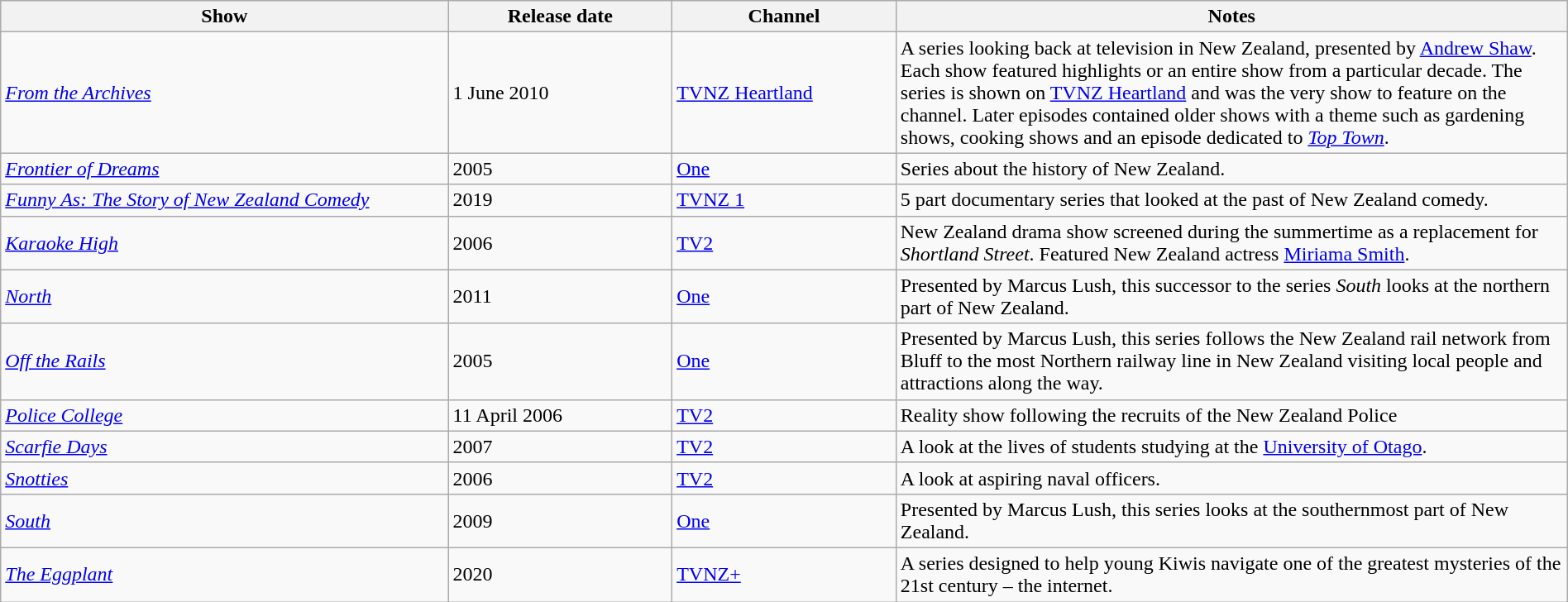<table class="wikitable" width=100%>
<tr>
<th width=20%>Show</th>
<th width=10%>Release date</th>
<th width="10%">Channel</th>
<th width=30%>Notes</th>
</tr>
<tr>
<td><em><a href='#'>From the Archives</a></em></td>
<td>1 June 2010</td>
<td><a href='#'>TVNZ Heartland</a></td>
<td>A series looking back at television in New Zealand, presented by <a href='#'>Andrew Shaw</a>. Each show featured highlights or an entire show from a particular decade. The series is shown on <a href='#'>TVNZ Heartland</a> and was the very show to feature on the channel. Later episodes contained older shows with a theme such as gardening shows, cooking shows and an episode dedicated to <em><a href='#'>Top Town</a></em>.</td>
</tr>
<tr>
<td><em><a href='#'>Frontier of Dreams</a></em></td>
<td>2005</td>
<td><a href='#'>One</a></td>
<td>Series about the history of New Zealand.</td>
</tr>
<tr>
<td><em><a href='#'>Funny As: The Story of New Zealand Comedy</a></em></td>
<td>2019</td>
<td><a href='#'>TVNZ 1</a></td>
<td>5 part documentary series that looked at the past of New Zealand comedy.</td>
</tr>
<tr>
<td><em><a href='#'>Karaoke High</a></em></td>
<td>2006</td>
<td><a href='#'>TV2</a></td>
<td>New Zealand drama show screened during the summertime as a replacement for <em>Shortland Street</em>. Featured New Zealand actress <a href='#'>Miriama Smith</a>.</td>
</tr>
<tr>
<td><em><a href='#'>North</a></em></td>
<td>2011</td>
<td><a href='#'>One</a></td>
<td>Presented by Marcus Lush, this successor to the series <em>South</em> looks at the northern part of New Zealand.</td>
</tr>
<tr>
<td><em><a href='#'>Off the Rails</a></em></td>
<td>2005</td>
<td><a href='#'>One</a></td>
<td>Presented by Marcus Lush, this series follows the New Zealand rail network from Bluff to the most Northern railway line in New Zealand visiting local people and attractions along the way.</td>
</tr>
<tr>
<td><em><a href='#'>Police College</a></em></td>
<td>11 April 2006</td>
<td><a href='#'>TV2</a></td>
<td>Reality show following the recruits of the New Zealand Police</td>
</tr>
<tr>
<td><em><a href='#'>Scarfie Days</a></em></td>
<td>2007</td>
<td><a href='#'>TV2</a></td>
<td>A look at the lives of students studying at the <a href='#'>University of Otago</a>.</td>
</tr>
<tr>
<td><em><a href='#'>Snotties</a></em></td>
<td>2006</td>
<td><a href='#'>TV2</a></td>
<td>A look at aspiring naval officers.</td>
</tr>
<tr>
<td><em><a href='#'>South</a></em></td>
<td>2009</td>
<td><a href='#'>One</a></td>
<td>Presented by Marcus Lush, this series looks at the southernmost part of New Zealand.</td>
</tr>
<tr>
<td><em><a href='#'>The Eggplant</a></em></td>
<td>2020</td>
<td><a href='#'>TVNZ+</a></td>
<td>A series designed to help young Kiwis navigate one of the greatest mysteries of the 21st century – the internet.</td>
</tr>
</table>
